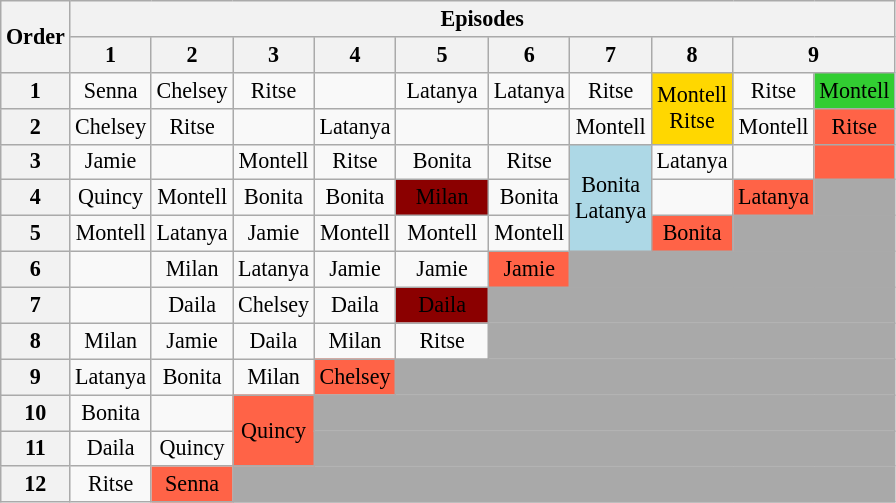<table class="wikitable" style="text-align:center; font-size:92%">
<tr>
<th rowspan="2">Order</th>
<th colspan="10">Episodes</th>
</tr>
<tr>
<th>1</th>
<th>2</th>
<th>3</th>
<th>4</th>
<th width="55">5</th>
<th>6</th>
<th>7</th>
<th>8</th>
<th colspan="2">9</th>
</tr>
<tr>
<th>1</th>
<td>Senna</td>
<td>Chelsey</td>
<td>Ritse</td>
<td></td>
<td>Latanya</td>
<td>Latanya</td>
<td>Ritse</td>
<td rowspan=2 style="background:gold;">Montell<br>Ritse</td>
<td>Ritse</td>
<td style="background:limegreen;">Montell</td>
</tr>
<tr>
<th>2</th>
<td>Chelsey</td>
<td>Ritse</td>
<td></td>
<td>Latanya</td>
<td></td>
<td></td>
<td>Montell</td>
<td>Montell</td>
<td style="background:tomato;">Ritse</td>
</tr>
<tr>
<th>3</th>
<td>Jamie</td>
<td></td>
<td>Montell</td>
<td>Ritse</td>
<td>Bonita</td>
<td>Ritse</td>
<td style="background:lightblue" rowspan="3">Bonita<br>Latanya<br></td>
<td>Latanya</td>
<td></td>
<td style="background:tomato;"></td>
</tr>
<tr>
<th>4</th>
<td>Quincy</td>
<td>Montell</td>
<td>Bonita</td>
<td>Bonita</td>
<td style="background:darkred;"><span>Milan</span></td>
<td>Bonita</td>
<td></td>
<td style="background:tomato;">Latanya</td>
<td colspan="10" style="background:darkgrey"></td>
</tr>
<tr>
<th>5</th>
<td>Montell</td>
<td>Latanya</td>
<td>Jamie</td>
<td>Montell</td>
<td>Montell</td>
<td>Montell</td>
<td style="background:tomato;">Bonita</td>
<td colspan="10" style="background:darkgrey"></td>
</tr>
<tr>
<th>6</th>
<td></td>
<td>Milan</td>
<td>Latanya</td>
<td>Jamie</td>
<td>Jamie</td>
<td style="background:tomato;">Jamie</td>
<td colspan="10" style="background:darkgrey"></td>
</tr>
<tr>
<th>7</th>
<td></td>
<td>Daila</td>
<td>Chelsey</td>
<td>Daila</td>
<td style="background:darkred;"><span>Daila</span></td>
<td colspan="10" style="background:darkgrey"></td>
</tr>
<tr>
<th>8</th>
<td>Milan</td>
<td>Jamie</td>
<td>Daila</td>
<td>Milan</td>
<td>Ritse</td>
<td colspan="10" style="background:darkgrey"></td>
</tr>
<tr>
<th>9</th>
<td>Latanya</td>
<td>Bonita</td>
<td>Milan</td>
<td style="background:tomato;">Chelsey</td>
<td colspan="10" style="background:darkgrey"></td>
</tr>
<tr>
<th>10</th>
<td>Bonita</td>
<td></td>
<td rowspan="2" style="background:tomato;">Quincy<br></td>
<td colspan="10" style="background:darkgrey"></td>
</tr>
<tr>
<th>11</th>
<td>Daila</td>
<td>Quincy</td>
<td colspan="10" style="background:darkgrey"></td>
</tr>
<tr>
<th>12</th>
<td>Ritse</td>
<td style="background:tomato;">Senna</td>
<td colspan="10" style="background:darkgrey"></td>
</tr>
</table>
